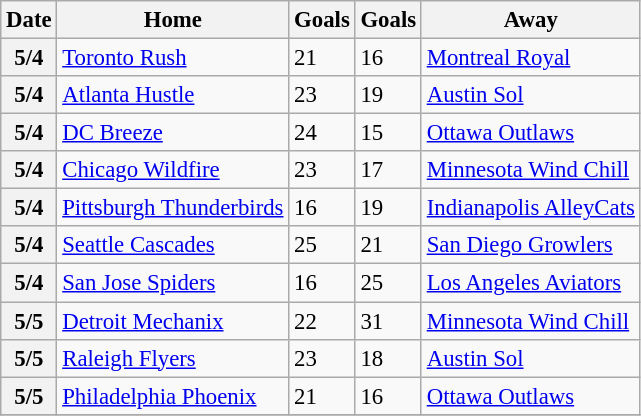<table class="wikitable" style="font-size: 95%;">
<tr>
<th>Date</th>
<th>Home</th>
<th>Goals</th>
<th>Goals</th>
<th>Away</th>
</tr>
<tr>
<th>5/4</th>
<td><a href='#'>Toronto Rush</a></td>
<td>21</td>
<td>16</td>
<td><a href='#'>Montreal Royal</a></td>
</tr>
<tr>
<th>5/4</th>
<td><a href='#'>Atlanta Hustle</a></td>
<td>23</td>
<td>19</td>
<td><a href='#'>Austin Sol</a></td>
</tr>
<tr>
<th>5/4</th>
<td><a href='#'>DC Breeze</a></td>
<td>24</td>
<td>15</td>
<td><a href='#'>Ottawa Outlaws</a></td>
</tr>
<tr>
<th>5/4</th>
<td><a href='#'>Chicago Wildfire</a></td>
<td>23</td>
<td>17</td>
<td><a href='#'>Minnesota Wind Chill</a></td>
</tr>
<tr>
<th>5/4</th>
<td><a href='#'>Pittsburgh Thunderbirds</a></td>
<td>16</td>
<td>19</td>
<td><a href='#'>Indianapolis AlleyCats</a></td>
</tr>
<tr>
<th>5/4</th>
<td><a href='#'>Seattle Cascades</a></td>
<td>25</td>
<td>21</td>
<td><a href='#'>San Diego Growlers</a></td>
</tr>
<tr>
<th>5/4</th>
<td><a href='#'>San Jose Spiders</a></td>
<td>16</td>
<td>25</td>
<td><a href='#'>Los Angeles Aviators</a></td>
</tr>
<tr>
<th>5/5</th>
<td><a href='#'>Detroit Mechanix</a></td>
<td>22</td>
<td>31</td>
<td><a href='#'>Minnesota Wind Chill</a></td>
</tr>
<tr>
<th>5/5</th>
<td><a href='#'>Raleigh Flyers</a></td>
<td>23</td>
<td>18</td>
<td><a href='#'>Austin Sol</a></td>
</tr>
<tr>
<th>5/5</th>
<td><a href='#'>Philadelphia Phoenix</a></td>
<td>21</td>
<td>16</td>
<td><a href='#'>Ottawa Outlaws</a></td>
</tr>
<tr>
</tr>
</table>
